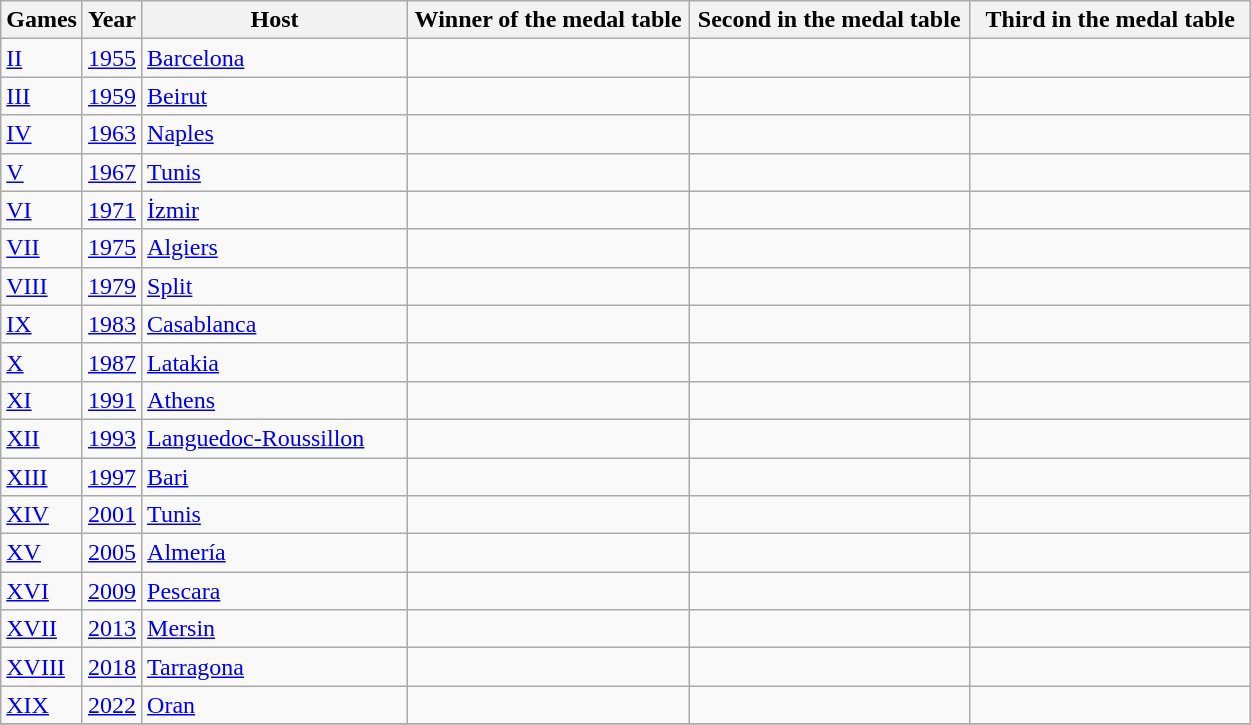<table class=wikitable style=font-size:100%;>
<tr>
<th width=40>Games</th>
<th width=30>Year</th>
<th width=170>Host</th>
<th width=180>Winner of the medal table</th>
<th width=180>Second in the medal table</th>
<th width=180>Third in the medal table</th>
</tr>
<tr>
<td><a href='#'>II</a></td>
<td><a href='#'>1955</a></td>
<td> <a href='#'>Barcelona</a></td>
<td></td>
<td></td>
<td></td>
</tr>
<tr>
<td><a href='#'>III</a></td>
<td><a href='#'>1959</a></td>
<td> <a href='#'>Beirut</a></td>
<td></td>
<td></td>
<td></td>
</tr>
<tr>
<td><a href='#'>IV</a></td>
<td><a href='#'>1963</a></td>
<td> <a href='#'>Naples</a></td>
<td></td>
<td></td>
<td></td>
</tr>
<tr>
<td><a href='#'>V</a></td>
<td><a href='#'>1967</a></td>
<td> <a href='#'>Tunis</a></td>
<td></td>
<td></td>
<td></td>
</tr>
<tr>
<td><a href='#'>VI</a></td>
<td><a href='#'>1971</a></td>
<td> <a href='#'>İzmir</a></td>
<td></td>
<td></td>
<td></td>
</tr>
<tr>
<td><a href='#'>VII</a></td>
<td><a href='#'>1975</a></td>
<td> <a href='#'>Algiers</a></td>
<td></td>
<td></td>
<td></td>
</tr>
<tr>
<td><a href='#'>VIII</a></td>
<td><a href='#'>1979</a></td>
<td> <a href='#'>Split</a></td>
<td></td>
<td></td>
<td></td>
</tr>
<tr>
<td><a href='#'>IX</a></td>
<td><a href='#'>1983</a></td>
<td> <a href='#'>Casablanca</a></td>
<td></td>
<td></td>
<td></td>
</tr>
<tr>
<td><a href='#'>X</a></td>
<td><a href='#'>1987</a></td>
<td> <a href='#'>Latakia</a></td>
<td></td>
<td></td>
<td></td>
</tr>
<tr>
<td><a href='#'>XI</a></td>
<td><a href='#'>1991</a></td>
<td> <a href='#'>Athens</a></td>
<td></td>
<td></td>
<td></td>
</tr>
<tr>
<td><a href='#'>XII</a></td>
<td><a href='#'>1993</a></td>
<td> <a href='#'>Languedoc-Roussillon</a></td>
<td></td>
<td><br></td>
<td></td>
</tr>
<tr>
<td><a href='#'>XIII</a></td>
<td><a href='#'>1997</a></td>
<td> <a href='#'>Bari</a></td>
<td></td>
<td></td>
<td></td>
</tr>
<tr>
<td><a href='#'>XIV</a></td>
<td><a href='#'>2001</a></td>
<td> <a href='#'>Tunis</a></td>
<td></td>
<td></td>
<td></td>
</tr>
<tr>
<td><a href='#'>XV</a></td>
<td><a href='#'>2005</a></td>
<td> <a href='#'>Almería</a></td>
<td></td>
<td></td>
<td></td>
</tr>
<tr>
<td><a href='#'>XVI</a></td>
<td><a href='#'>2009</a></td>
<td> <a href='#'>Pescara</a></td>
<td></td>
<td></td>
<td></td>
</tr>
<tr>
<td><a href='#'>XVII</a></td>
<td><a href='#'>2013</a></td>
<td> <a href='#'>Mersin</a></td>
<td></td>
<td></td>
<td></td>
</tr>
<tr>
<td><a href='#'>XVIII</a></td>
<td><a href='#'>2018</a></td>
<td> <a href='#'>Tarragona</a></td>
<td></td>
<td></td>
<td></td>
</tr>
<tr>
<td><a href='#'>XIX</a></td>
<td><a href='#'>2022</a></td>
<td> <a href='#'>Oran</a></td>
<td></td>
<td></td>
<td></td>
</tr>
<tr>
</tr>
</table>
